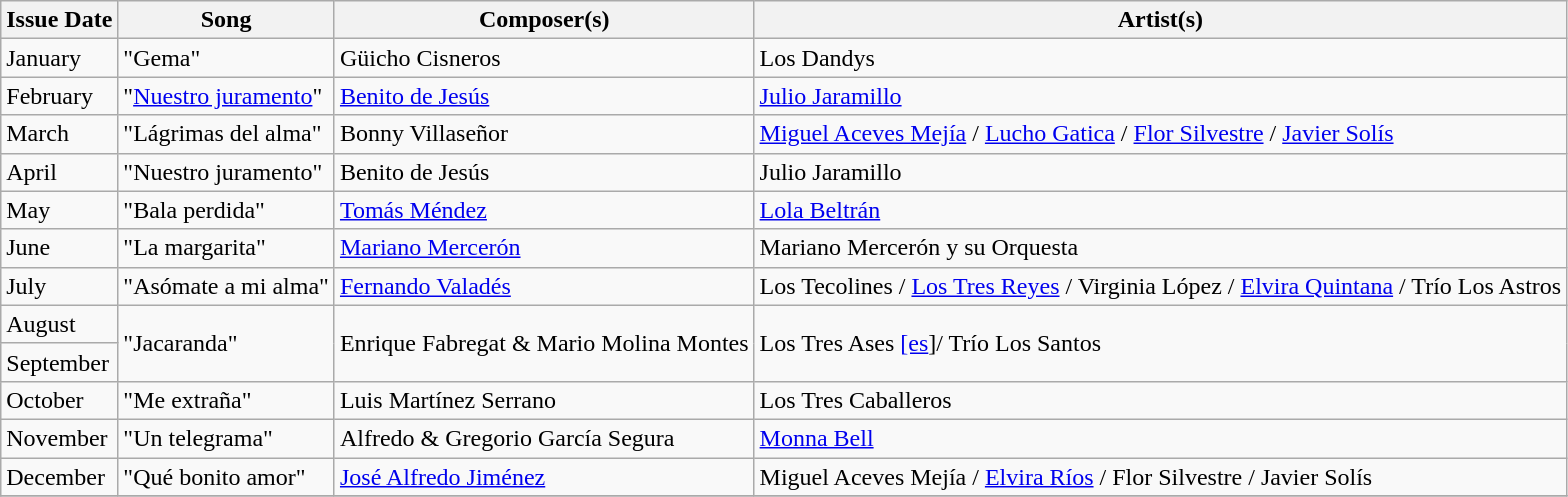<table class="wikitable">
<tr>
<th>Issue Date</th>
<th>Song</th>
<th>Composer(s)</th>
<th>Artist(s)</th>
</tr>
<tr>
<td>January</td>
<td align="left" rowspan="1">"Gema"</td>
<td align="left" rowspan="1">Güicho Cisneros</td>
<td align="left" rowspan="1">Los Dandys</td>
</tr>
<tr>
<td>February</td>
<td align="left" rowspan="1">"<a href='#'>Nuestro juramento</a>"</td>
<td align="left" rowspan="1"><a href='#'>Benito de Jesús</a></td>
<td align="left" rowspan="1"><a href='#'>Julio Jaramillo</a></td>
</tr>
<tr>
<td>March</td>
<td align="left" rowspan="1">"Lágrimas del alma"</td>
<td align="left" rowspan="1">Bonny Villaseñor</td>
<td align="left" rowspan="1"><a href='#'>Miguel Aceves Mejía</a> / <a href='#'>Lucho Gatica</a> / <a href='#'>Flor Silvestre</a> / <a href='#'>Javier Solís</a></td>
</tr>
<tr>
<td>April</td>
<td align="left" rowspan="1">"Nuestro juramento"</td>
<td align="left" rowspan="1">Benito de Jesús</td>
<td align="left" rowspan="1">Julio Jaramillo</td>
</tr>
<tr>
<td>May</td>
<td align="left" rowspan="1">"Bala perdida"</td>
<td align="left" rowspan="1"><a href='#'>Tomás Méndez</a></td>
<td align="left" rowspan="1"><a href='#'>Lola Beltrán</a></td>
</tr>
<tr>
<td>June</td>
<td align="left" rowspan="1">"La margarita"</td>
<td align="left" rowspan="1"><a href='#'>Mariano Mercerón</a></td>
<td align="left" rowspan="1">Mariano Mercerón y su Orquesta</td>
</tr>
<tr>
<td>July</td>
<td align="left" rowspan="1">"Asómate a mi alma"</td>
<td align="left" rowspan="1"><a href='#'>Fernando Valadés</a></td>
<td align="left" rowspan="1">Los Tecolines / <a href='#'>Los Tres Reyes</a> / Virginia López / <a href='#'>Elvira Quintana</a> / Trío Los Astros</td>
</tr>
<tr>
<td>August</td>
<td align="left" rowspan="2">"Jacaranda"</td>
<td align="left" rowspan="2">Enrique Fabregat & Mario Molina Montes</td>
<td align="left" rowspan="2">Los Tres Ases <a href='#'>[es</a>]/ Trío Los Santos</td>
</tr>
<tr>
<td>September</td>
</tr>
<tr>
<td>October</td>
<td align="left" rowspan="1">"Me extraña"</td>
<td align="left" rowspan="1">Luis Martínez Serrano</td>
<td align="left" rowspan="1">Los Tres Caballeros</td>
</tr>
<tr>
<td>November</td>
<td align="left" rowspan="1">"Un telegrama"</td>
<td align="left" rowspan="1">Alfredo & Gregorio García Segura</td>
<td align="left" rowspan="1"><a href='#'>Monna Bell</a></td>
</tr>
<tr>
<td>December</td>
<td align="left" rowspan="1">"Qué bonito amor"</td>
<td align="left" rowspan="1"><a href='#'>José Alfredo Jiménez</a></td>
<td align="left" rowspan="1">Miguel Aceves Mejía / <a href='#'>Elvira Ríos</a> / Flor Silvestre / Javier Solís</td>
</tr>
<tr>
</tr>
</table>
